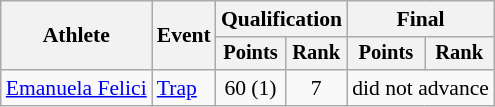<table class="wikitable" style="font-size:90%">
<tr>
<th rowspan="2">Athlete</th>
<th rowspan="2">Event</th>
<th colspan=2>Qualification</th>
<th colspan=2>Final</th>
</tr>
<tr style="font-size:95%">
<th>Points</th>
<th>Rank</th>
<th>Points</th>
<th>Rank</th>
</tr>
<tr align=center>
<td align=left><a href='#'>Emanuela Felici</a></td>
<td align=left><a href='#'>Trap</a></td>
<td>60 (1)</td>
<td>7</td>
<td colspan=2>did not advance</td>
</tr>
</table>
